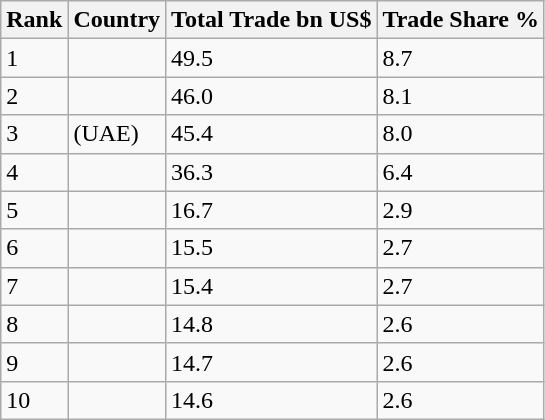<table class="wikitable">
<tr>
<th>Rank</th>
<th>Country</th>
<th>Total Trade bn US$</th>
<th>Trade Share %</th>
</tr>
<tr>
<td>1</td>
<td></td>
<td>49.5</td>
<td>8.7</td>
</tr>
<tr>
<td>2</td>
<td></td>
<td>46.0</td>
<td>8.1</td>
</tr>
<tr>
<td>3</td>
<td> (UAE)</td>
<td>45.4</td>
<td>8.0</td>
</tr>
<tr>
<td>4</td>
<td></td>
<td>36.3</td>
<td>6.4</td>
</tr>
<tr>
<td>5</td>
<td></td>
<td>16.7</td>
<td>2.9</td>
</tr>
<tr>
<td>6</td>
<td></td>
<td>15.5</td>
<td>2.7</td>
</tr>
<tr>
<td>7</td>
<td></td>
<td>15.4</td>
<td>2.7</td>
</tr>
<tr>
<td>8</td>
<td></td>
<td>14.8</td>
<td>2.6</td>
</tr>
<tr>
<td>9</td>
<td></td>
<td>14.7</td>
<td>2.6</td>
</tr>
<tr>
<td>10</td>
<td></td>
<td>14.6</td>
<td>2.6</td>
</tr>
</table>
